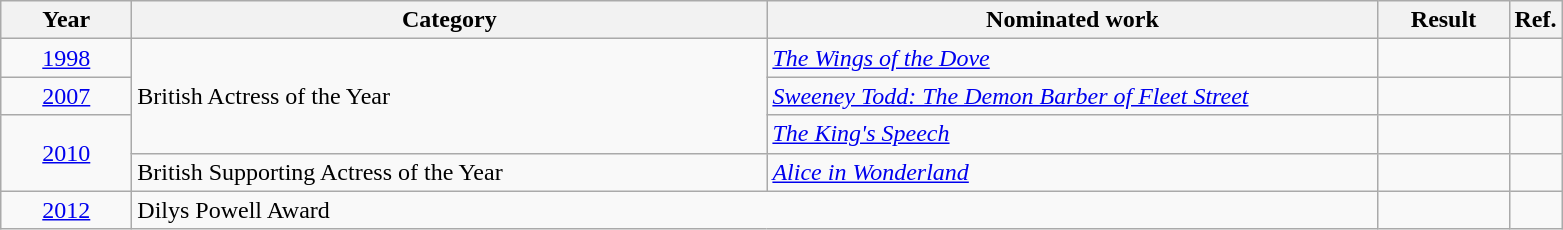<table class=wikitable>
<tr>
<th scope="col" style="width:5em;">Year</th>
<th scope="col" style="width:26em;">Category</th>
<th scope="col" style="width:25em;">Nominated work</th>
<th scope="col" style="width:5em;">Result</th>
<th>Ref.</th>
</tr>
<tr>
<td style="text-align:center;"><a href='#'>1998</a></td>
<td rowspan="3">British Actress of the Year</td>
<td><em><a href='#'>The Wings of the Dove</a></em></td>
<td></td>
<td></td>
</tr>
<tr>
<td align="center"><a href='#'>2007</a></td>
<td><em><a href='#'>Sweeney Todd: The Demon Barber of Fleet Street</a></em></td>
<td></td>
<td></td>
</tr>
<tr>
<td rowspan="2" align="center"><a href='#'>2010</a></td>
<td><em><a href='#'>The King's Speech</a></em></td>
<td></td>
<td></td>
</tr>
<tr>
<td>British Supporting Actress of the Year</td>
<td><em><a href='#'>Alice in Wonderland</a></em></td>
<td></td>
<td></td>
</tr>
<tr>
<td align="center"><a href='#'>2012</a></td>
<td colspan=2>Dilys Powell Award</td>
<td></td>
<td></td>
</tr>
</table>
